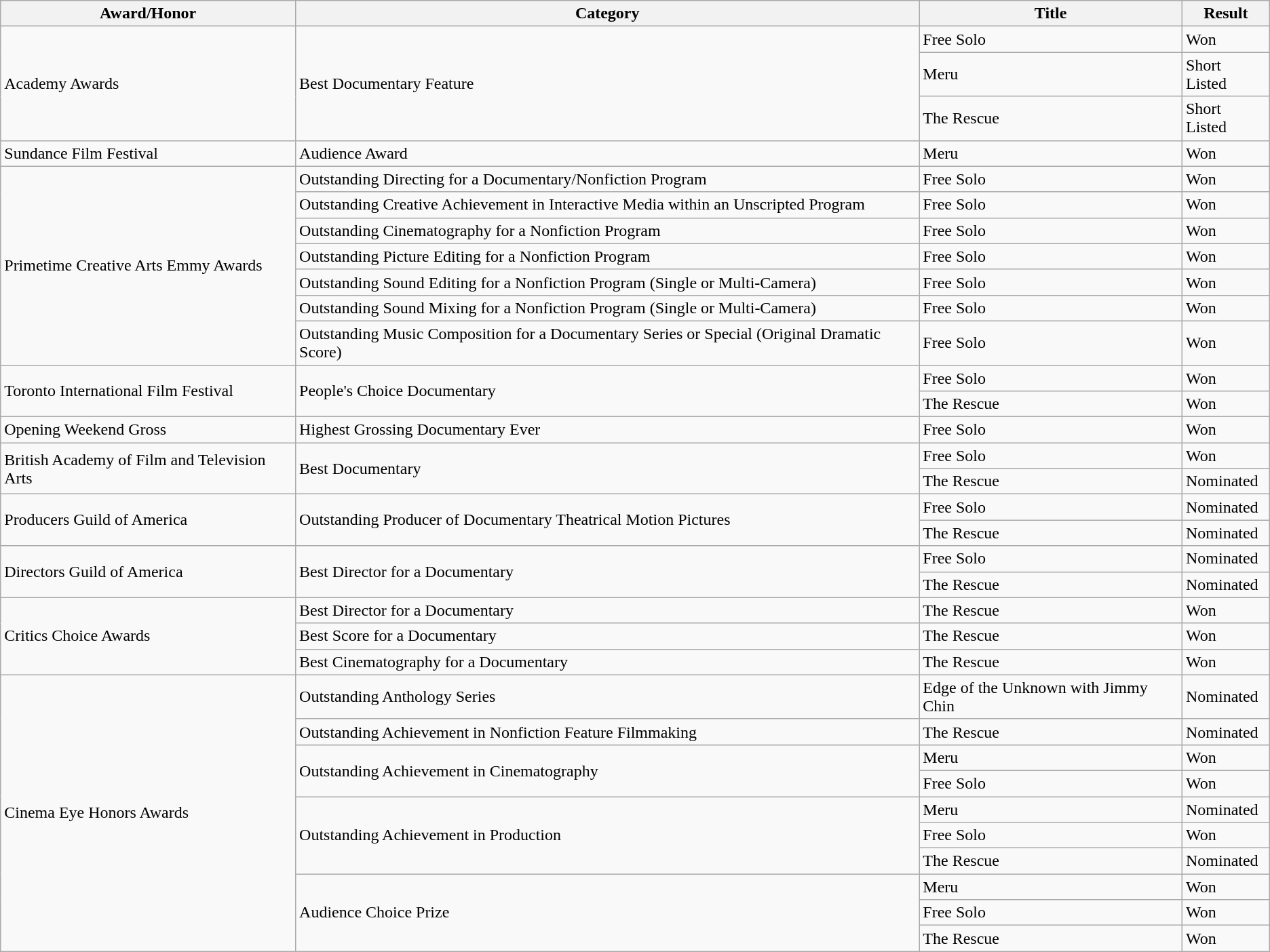<table class="wikitable">
<tr>
<th>Award/Honor</th>
<th>Category</th>
<th>Title</th>
<th>Result</th>
</tr>
<tr>
<td rowspan="3">Academy Awards</td>
<td rowspan="3">Best Documentary Feature</td>
<td>Free Solo</td>
<td>Won</td>
</tr>
<tr>
<td>Meru</td>
<td>Short Listed</td>
</tr>
<tr>
<td>The Rescue</td>
<td>Short Listed</td>
</tr>
<tr>
<td>Sundance Film Festival</td>
<td>Audience Award</td>
<td>Meru</td>
<td>Won</td>
</tr>
<tr>
<td rowspan="7">Primetime Creative Arts Emmy Awards</td>
<td>Outstanding Directing for a Documentary/Nonfiction Program</td>
<td>Free Solo</td>
<td>Won</td>
</tr>
<tr>
<td>Outstanding Creative Achievement in Interactive Media within an Unscripted Program</td>
<td>Free Solo</td>
<td>Won</td>
</tr>
<tr>
<td>Outstanding Cinematography for a Nonfiction Program</td>
<td>Free Solo</td>
<td>Won</td>
</tr>
<tr>
<td>Outstanding Picture Editing for a Nonfiction Program</td>
<td>Free Solo</td>
<td>Won</td>
</tr>
<tr>
<td>Outstanding Sound Editing for a Nonfiction Program (Single or Multi-Camera)</td>
<td>Free Solo</td>
<td>Won</td>
</tr>
<tr>
<td>Outstanding Sound Mixing for a Nonfiction Program (Single or Multi-Camera)</td>
<td>Free Solo</td>
<td>Won</td>
</tr>
<tr>
<td>Outstanding Music Composition for a Documentary Series or Special (Original Dramatic Score)</td>
<td>Free Solo</td>
<td>Won</td>
</tr>
<tr>
<td rowspan="2">Toronto International Film Festival</td>
<td rowspan="2">People's Choice Documentary</td>
<td>Free Solo</td>
<td>Won</td>
</tr>
<tr>
<td>The Rescue</td>
<td>Won</td>
</tr>
<tr>
<td>Opening Weekend Gross</td>
<td>Highest Grossing Documentary Ever</td>
<td>Free Solo</td>
<td>Won</td>
</tr>
<tr>
<td rowspan="2">British Academy of Film and Television Arts</td>
<td rowspan="2">Best Documentary</td>
<td>Free Solo</td>
<td>Won</td>
</tr>
<tr>
<td>The Rescue</td>
<td>Nominated</td>
</tr>
<tr>
<td rowspan="2">Producers Guild of America</td>
<td rowspan="2">Outstanding Producer of Documentary Theatrical Motion Pictures</td>
<td>Free Solo</td>
<td>Nominated</td>
</tr>
<tr>
<td>The Rescue</td>
<td>Nominated</td>
</tr>
<tr>
<td rowspan="2">Directors Guild of America</td>
<td rowspan="2">Best Director for a Documentary</td>
<td>Free Solo</td>
<td>Nominated</td>
</tr>
<tr>
<td>The Rescue</td>
<td>Nominated</td>
</tr>
<tr>
<td rowspan="3">Critics Choice Awards</td>
<td>Best Director for a Documentary</td>
<td>The Rescue</td>
<td>Won</td>
</tr>
<tr>
<td>Best Score for a Documentary</td>
<td>The Rescue</td>
<td>Won</td>
</tr>
<tr>
<td>Best Cinematography for a Documentary</td>
<td>The Rescue</td>
<td>Won</td>
</tr>
<tr>
<td rowspan="10">Cinema Eye Honors Awards</td>
<td>Outstanding Anthology Series</td>
<td>Edge of the Unknown with Jimmy Chin</td>
<td>Nominated</td>
</tr>
<tr>
<td>Outstanding Achievement in Nonfiction Feature Filmmaking</td>
<td>The Rescue</td>
<td>Nominated</td>
</tr>
<tr>
<td rowspan="2">Outstanding Achievement in Cinematography</td>
<td>Meru</td>
<td>Won</td>
</tr>
<tr>
<td>Free Solo</td>
<td>Won</td>
</tr>
<tr>
<td rowspan="3">Outstanding Achievement in Production</td>
<td>Meru</td>
<td>Nominated</td>
</tr>
<tr>
<td>Free Solo</td>
<td>Won</td>
</tr>
<tr>
<td>The Rescue</td>
<td>Nominated</td>
</tr>
<tr>
<td rowspan="3">Audience Choice Prize</td>
<td>Meru</td>
<td>Won</td>
</tr>
<tr>
<td>Free Solo</td>
<td>Won</td>
</tr>
<tr>
<td>The Rescue</td>
<td>Won</td>
</tr>
</table>
